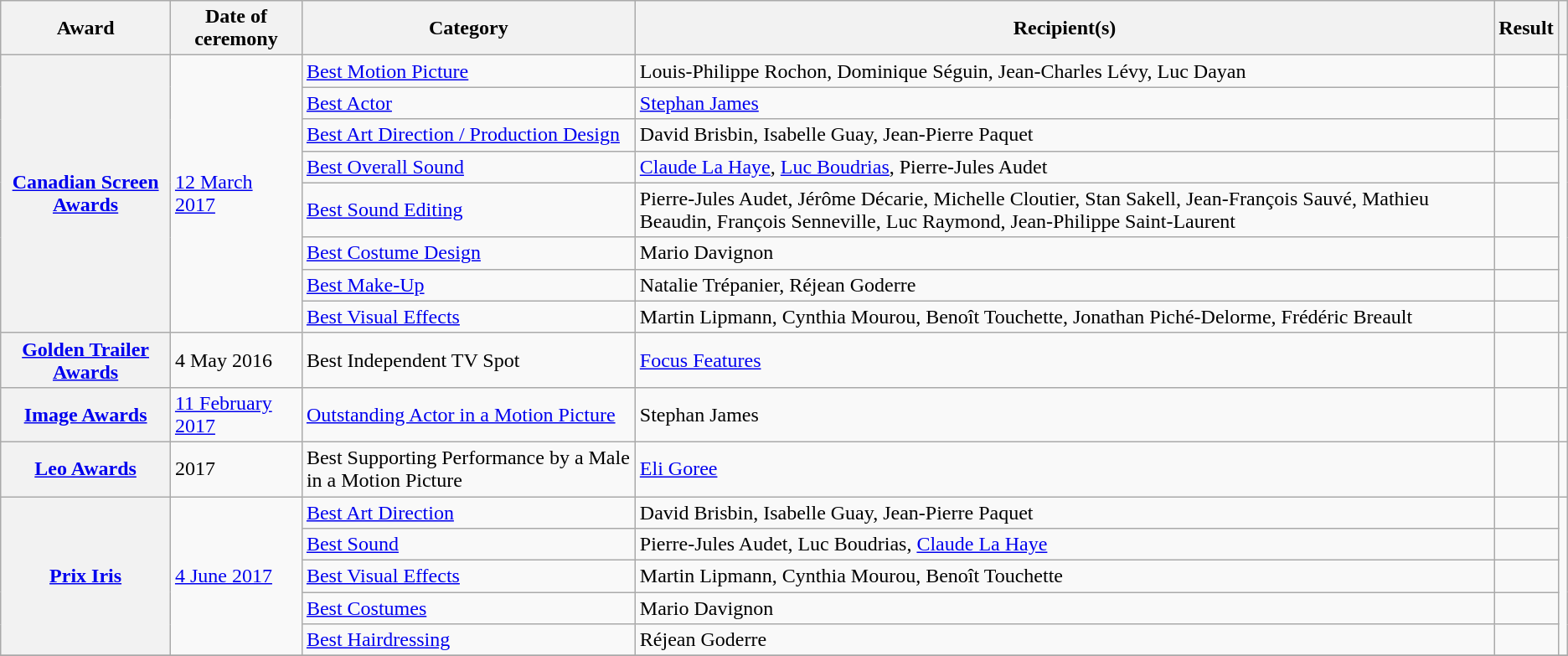<table class="wikitable plainrowheaders sortable">
<tr>
<th scope="col">Award</th>
<th scope="col">Date of ceremony</th>
<th scope="col">Category</th>
<th scope="col">Recipient(s)</th>
<th scope="col">Result</th>
<th scope="col" class="unsortable"></th>
</tr>
<tr>
<th scope="row" rowspan=8><a href='#'>Canadian Screen Awards</a></th>
<td rowspan=8><a href='#'>12 March 2017</a></td>
<td><a href='#'>Best Motion Picture</a></td>
<td>Louis-Philippe Rochon, Dominique Séguin, Jean-Charles Lévy, Luc Dayan</td>
<td></td>
<td rowspan=8></td>
</tr>
<tr>
<td><a href='#'>Best Actor</a></td>
<td><a href='#'>Stephan James</a></td>
<td></td>
</tr>
<tr>
<td><a href='#'>Best Art Direction / Production Design</a></td>
<td>David Brisbin, Isabelle Guay, Jean-Pierre Paquet</td>
<td></td>
</tr>
<tr>
<td><a href='#'>Best Overall Sound</a></td>
<td><a href='#'>Claude La Haye</a>, <a href='#'>Luc Boudrias</a>, Pierre-Jules Audet</td>
<td></td>
</tr>
<tr>
<td><a href='#'>Best Sound Editing</a></td>
<td>Pierre-Jules Audet, Jérôme Décarie, Michelle Cloutier, Stan Sakell, Jean-François Sauvé, Mathieu Beaudin, François Senneville, Luc Raymond, Jean-Philippe Saint-Laurent</td>
<td></td>
</tr>
<tr>
<td><a href='#'>Best Costume Design</a></td>
<td>Mario Davignon</td>
<td></td>
</tr>
<tr>
<td><a href='#'>Best Make-Up</a></td>
<td>Natalie Trépanier, Réjean Goderre</td>
<td></td>
</tr>
<tr>
<td><a href='#'>Best Visual Effects</a></td>
<td>Martin Lipmann, Cynthia Mourou, Benoît Touchette, Jonathan Piché-Delorme, Frédéric Breault</td>
<td></td>
</tr>
<tr>
<th scope="row"><a href='#'>Golden Trailer Awards</a></th>
<td rowspan=1>4 May 2016</td>
<td>Best Independent TV Spot</td>
<td><a href='#'>Focus Features</a></td>
<td></td>
<td rowspan=1></td>
</tr>
<tr>
<th scope="row"><a href='#'>Image Awards</a></th>
<td rowspan=1><a href='#'>11 February 2017</a></td>
<td><a href='#'>Outstanding Actor in a Motion Picture</a></td>
<td>Stephan James</td>
<td></td>
<td rowspan=1></td>
</tr>
<tr>
<th scope="row"><a href='#'>Leo Awards</a></th>
<td rowspan=1>2017</td>
<td>Best Supporting Performance by a Male in a Motion Picture</td>
<td><a href='#'>Eli Goree</a></td>
<td></td>
<td rowspan=1></td>
</tr>
<tr>
<th scope="row" rowspan=5><a href='#'>Prix Iris</a></th>
<td rowspan=5><a href='#'>4 June 2017</a></td>
<td><a href='#'>Best Art Direction</a></td>
<td>David Brisbin, Isabelle Guay, Jean-Pierre Paquet</td>
<td></td>
<td rowspan=5></td>
</tr>
<tr>
<td><a href='#'>Best Sound</a></td>
<td>Pierre-Jules Audet, Luc Boudrias, <a href='#'>Claude La Haye</a></td>
<td></td>
</tr>
<tr>
<td><a href='#'>Best Visual Effects</a></td>
<td>Martin Lipmann, Cynthia Mourou, Benoît Touchette</td>
<td></td>
</tr>
<tr>
<td><a href='#'>Best Costumes</a></td>
<td>Mario Davignon</td>
<td></td>
</tr>
<tr>
<td><a href='#'>Best Hairdressing</a></td>
<td>Réjean Goderre</td>
<td></td>
</tr>
<tr>
</tr>
</table>
